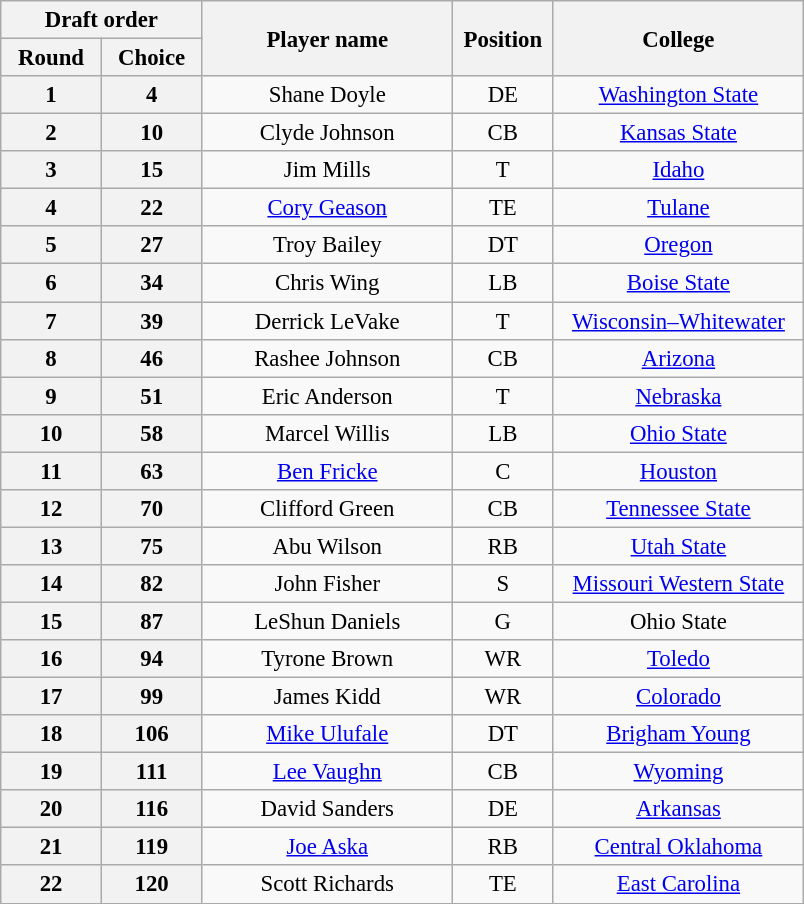<table class="wikitable" style="font-size:95%; text-align:center">
<tr>
<th width="120" colspan="2">Draft order</th>
<th width="160" rowspan="2">Player name</th>
<th width="60"  rowspan="2">Position</th>
<th width="160" rowspan="2">College</th>
</tr>
<tr>
<th width="60">Round</th>
<th width="60">Choice</th>
</tr>
<tr>
<th>1</th>
<th>4</th>
<td>Shane Doyle</td>
<td>DE</td>
<td><a href='#'>Washington State</a></td>
</tr>
<tr>
<th>2</th>
<th>10</th>
<td>Clyde Johnson</td>
<td>CB</td>
<td><a href='#'>Kansas State</a></td>
</tr>
<tr>
<th>3</th>
<th>15</th>
<td>Jim Mills</td>
<td>T</td>
<td><a href='#'>Idaho</a></td>
</tr>
<tr>
<th>4</th>
<th>22</th>
<td><a href='#'>Cory Geason</a></td>
<td>TE</td>
<td><a href='#'>Tulane</a></td>
</tr>
<tr>
<th>5</th>
<th>27</th>
<td>Troy Bailey</td>
<td>DT</td>
<td><a href='#'>Oregon</a></td>
</tr>
<tr>
<th>6</th>
<th>34</th>
<td>Chris Wing</td>
<td>LB</td>
<td><a href='#'>Boise State</a></td>
</tr>
<tr>
<th>7</th>
<th>39</th>
<td>Derrick LeVake</td>
<td>T</td>
<td><a href='#'>Wisconsin–Whitewater</a></td>
</tr>
<tr>
<th>8</th>
<th>46</th>
<td>Rashee Johnson</td>
<td>CB</td>
<td><a href='#'>Arizona</a></td>
</tr>
<tr>
<th>9</th>
<th>51</th>
<td>Eric Anderson</td>
<td>T</td>
<td><a href='#'>Nebraska</a></td>
</tr>
<tr>
<th>10</th>
<th>58</th>
<td>Marcel Willis</td>
<td>LB</td>
<td><a href='#'>Ohio State</a></td>
</tr>
<tr>
<th>11</th>
<th>63</th>
<td><a href='#'>Ben Fricke</a></td>
<td>C</td>
<td><a href='#'>Houston</a></td>
</tr>
<tr>
<th>12</th>
<th>70</th>
<td>Clifford Green</td>
<td>CB</td>
<td><a href='#'>Tennessee State</a></td>
</tr>
<tr>
<th>13</th>
<th>75</th>
<td>Abu Wilson</td>
<td>RB</td>
<td><a href='#'>Utah State</a></td>
</tr>
<tr>
<th>14</th>
<th>82</th>
<td>John Fisher</td>
<td>S</td>
<td><a href='#'>Missouri Western State</a></td>
</tr>
<tr>
<th>15</th>
<th>87</th>
<td>LeShun Daniels</td>
<td>G</td>
<td>Ohio State</td>
</tr>
<tr>
<th>16</th>
<th>94</th>
<td>Tyrone Brown</td>
<td>WR</td>
<td><a href='#'>Toledo</a></td>
</tr>
<tr>
<th>17</th>
<th>99</th>
<td>James Kidd</td>
<td>WR</td>
<td><a href='#'>Colorado</a></td>
</tr>
<tr>
<th>18</th>
<th>106</th>
<td><a href='#'>Mike Ulufale</a></td>
<td>DT</td>
<td><a href='#'>Brigham Young</a></td>
</tr>
<tr>
<th>19</th>
<th>111</th>
<td><a href='#'>Lee Vaughn</a></td>
<td>CB</td>
<td><a href='#'>Wyoming</a></td>
</tr>
<tr>
<th>20</th>
<th>116</th>
<td>David Sanders</td>
<td>DE</td>
<td><a href='#'>Arkansas</a></td>
</tr>
<tr>
<th>21</th>
<th>119</th>
<td><a href='#'>Joe Aska</a></td>
<td>RB</td>
<td><a href='#'>Central Oklahoma</a></td>
</tr>
<tr>
<th>22</th>
<th>120</th>
<td>Scott Richards</td>
<td>TE</td>
<td><a href='#'>East Carolina</a></td>
</tr>
</table>
